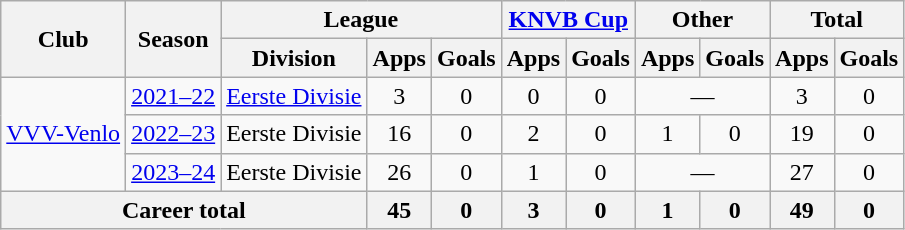<table class="wikitable" style="text-align:center">
<tr>
<th rowspan="2">Club</th>
<th rowspan="2">Season</th>
<th colspan="3">League</th>
<th colspan="2"><a href='#'>KNVB Cup</a></th>
<th colspan="2">Other</th>
<th colspan="2">Total</th>
</tr>
<tr>
<th>Division</th>
<th>Apps</th>
<th>Goals</th>
<th>Apps</th>
<th>Goals</th>
<th>Apps</th>
<th>Goals</th>
<th>Apps</th>
<th>Goals</th>
</tr>
<tr>
<td rowspan="3"><a href='#'>VVV-Venlo</a></td>
<td><a href='#'>2021–22</a></td>
<td><a href='#'>Eerste Divisie</a></td>
<td>3</td>
<td>0</td>
<td>0</td>
<td>0</td>
<td colspan="2">—</td>
<td>3</td>
<td>0</td>
</tr>
<tr>
<td><a href='#'>2022–23</a></td>
<td>Eerste Divisie</td>
<td>16</td>
<td>0</td>
<td>2</td>
<td>0</td>
<td>1</td>
<td>0</td>
<td>19</td>
<td>0</td>
</tr>
<tr>
<td><a href='#'>2023–24</a></td>
<td>Eerste Divisie</td>
<td>26</td>
<td>0</td>
<td>1</td>
<td>0</td>
<td colspan="2">—</td>
<td>27</td>
<td>0</td>
</tr>
<tr>
<th colspan="3">Career total</th>
<th>45</th>
<th>0</th>
<th>3</th>
<th>0</th>
<th>1</th>
<th>0</th>
<th>49</th>
<th>0</th>
</tr>
</table>
